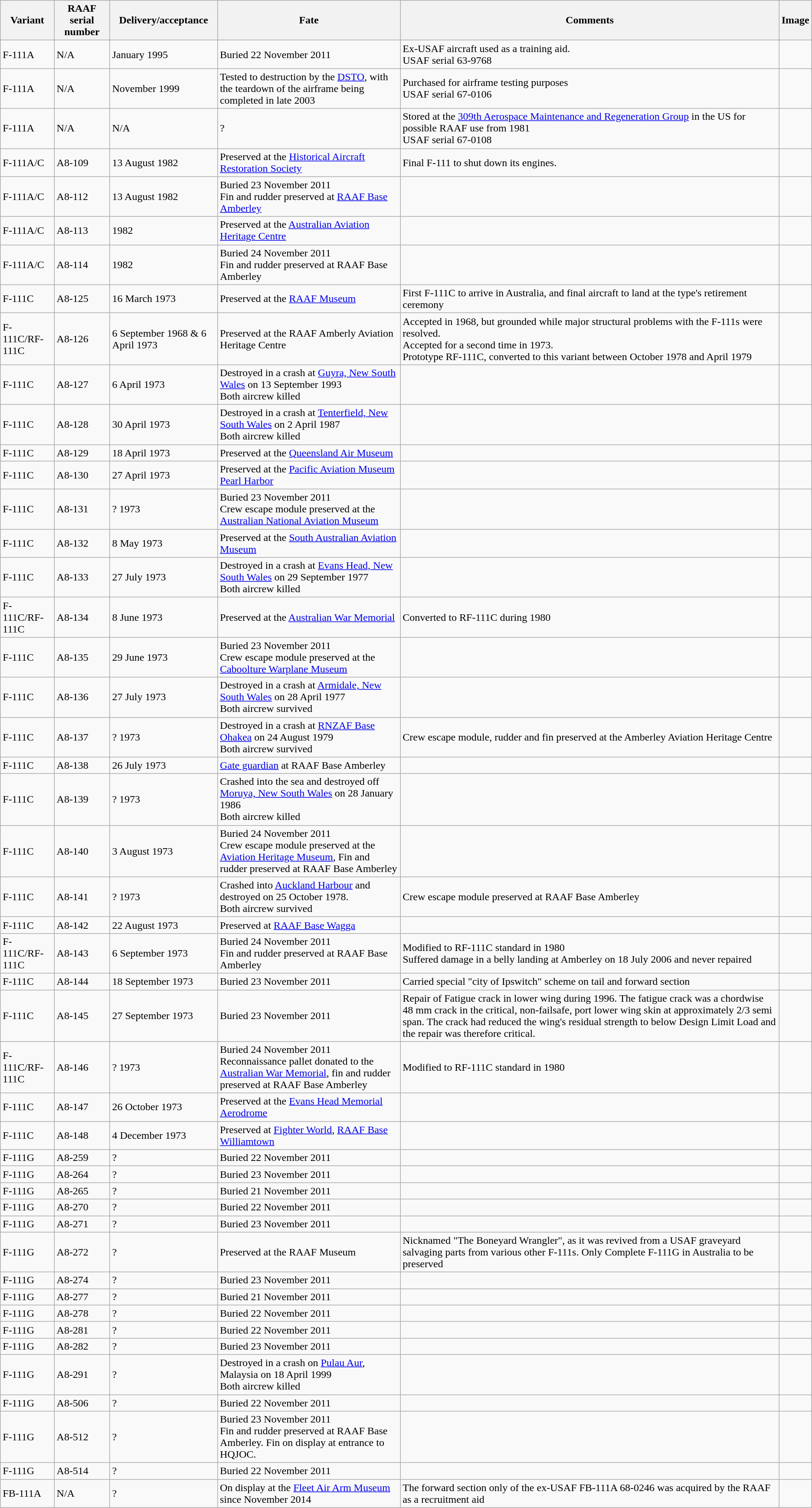<table class="wikitable">
<tr>
<th>Variant</th>
<th>RAAF serial number</th>
<th>Delivery/acceptance</th>
<th>Fate</th>
<th>Comments</th>
<th>Image</th>
</tr>
<tr>
<td>F-111A</td>
<td>N/A</td>
<td>January 1995</td>
<td>Buried 22 November 2011</td>
<td>Ex-USAF aircraft used as a training aid.<br>USAF serial 63-9768</td>
<td></td>
</tr>
<tr>
<td>F-111A</td>
<td>N/A</td>
<td>November 1999</td>
<td>Tested to destruction by the <a href='#'>DSTO</a>, with the teardown of the airframe being completed in late 2003</td>
<td>Purchased for airframe testing purposes<br>USAF serial 67-0106</td>
<td></td>
</tr>
<tr>
<td>F-111A</td>
<td>N/A</td>
<td>N/A</td>
<td>?</td>
<td>Stored at the <a href='#'>309th Aerospace Maintenance and Regeneration Group</a> in the US for possible RAAF use from 1981<br> USAF serial 67-0108</td>
<td></td>
</tr>
<tr>
<td>F-111A/C</td>
<td>A8-109</td>
<td>13 August 1982</td>
<td>Preserved at the <a href='#'>Historical Aircraft Restoration Society</a></td>
<td>Final F-111 to shut down its engines.</td>
<td></td>
</tr>
<tr>
<td>F-111A/C</td>
<td>A8-112</td>
<td>13 August 1982</td>
<td>Buried 23 November 2011<br>Fin and rudder preserved at <a href='#'>RAAF Base Amberley</a></td>
<td></td>
<td></td>
</tr>
<tr>
<td>F-111A/C</td>
<td>A8-113</td>
<td>1982</td>
<td>Preserved at the <a href='#'>Australian Aviation Heritage Centre</a></td>
<td></td>
<td></td>
</tr>
<tr>
<td>F-111A/C</td>
<td>A8-114</td>
<td>1982</td>
<td>Buried 24 November 2011<br>Fin and rudder preserved at RAAF Base Amberley</td>
<td></td>
<td></td>
</tr>
<tr>
<td>F-111C</td>
<td>A8-125</td>
<td>16 March 1973</td>
<td>Preserved at the <a href='#'>RAAF Museum</a></td>
<td>First F-111C to arrive in Australia, and final aircraft to land at the type's retirement ceremony</td>
<td></td>
</tr>
<tr>
<td>F-111C/RF-111C</td>
<td>A8-126</td>
<td>6 September 1968 & 6 April 1973</td>
<td>Preserved at the RAAF Amberly Aviation Heritage Centre</td>
<td>Accepted in 1968, but grounded while major structural problems with the F-111s were resolved.<br>Accepted for a second time in 1973.<br>Prototype RF-111C, converted to this variant between October 1978 and April 1979</td>
<td></td>
</tr>
<tr>
<td>F-111C</td>
<td>A8-127</td>
<td>6 April 1973</td>
<td>Destroyed in a crash at <a href='#'>Guyra, New South Wales</a> on 13 September 1993<br>Both aircrew killed</td>
<td></td>
<td></td>
</tr>
<tr>
<td>F-111C</td>
<td>A8-128</td>
<td>30 April 1973</td>
<td>Destroyed in a crash at <a href='#'>Tenterfield, New South Wales</a> on 2 April 1987<br>Both aircrew killed</td>
<td></td>
<td></td>
</tr>
<tr>
<td>F-111C</td>
<td>A8-129</td>
<td>18 April 1973</td>
<td>Preserved at the <a href='#'>Queensland Air Museum</a></td>
<td></td>
<td></td>
</tr>
<tr>
<td>F-111C</td>
<td>A8-130</td>
<td>27 April 1973</td>
<td>Preserved at the <a href='#'>Pacific Aviation Museum Pearl Harbor</a></td>
<td></td>
<td></td>
</tr>
<tr>
<td>F-111C</td>
<td>A8-131</td>
<td>? 1973</td>
<td>Buried 23 November 2011<br>Crew escape module preserved at the <a href='#'>Australian National Aviation Museum</a></td>
<td></td>
<td></td>
</tr>
<tr>
<td>F-111C</td>
<td>A8-132</td>
<td>8 May 1973</td>
<td>Preserved at the <a href='#'>South Australian Aviation Museum</a></td>
<td></td>
<td></td>
</tr>
<tr>
<td>F-111C</td>
<td>A8-133</td>
<td>27 July 1973</td>
<td>Destroyed in a crash at <a href='#'>Evans Head, New South Wales</a> on 29 September 1977<br>Both aircrew killed</td>
<td></td>
<td></td>
</tr>
<tr>
<td>F-111C/RF-111C</td>
<td>A8-134</td>
<td>8 June 1973</td>
<td>Preserved at the <a href='#'>Australian War Memorial</a></td>
<td>Converted to RF-111C during 1980</td>
<td></td>
</tr>
<tr>
<td>F-111C</td>
<td>A8-135</td>
<td>29 June 1973</td>
<td>Buried 23 November 2011<br>Crew escape module preserved at the <a href='#'>Caboolture Warplane Museum</a></td>
<td></td>
<td></td>
</tr>
<tr>
<td>F-111C</td>
<td>A8-136</td>
<td>27 July 1973</td>
<td>Destroyed in a crash at <a href='#'>Armidale, New South Wales</a> on 28 April 1977<br>Both aircrew survived</td>
<td></td>
<td></td>
</tr>
<tr>
<td>F-111C</td>
<td>A8-137</td>
<td>? 1973</td>
<td>Destroyed in a crash at <a href='#'>RNZAF Base Ohakea</a> on 24 August 1979<br>Both aircrew survived</td>
<td>Crew escape module, rudder and fin preserved at the Amberley Aviation Heritage Centre</td>
<td></td>
</tr>
<tr>
<td>F-111C</td>
<td>A8-138</td>
<td>26 July 1973</td>
<td><a href='#'>Gate guardian</a> at RAAF Base Amberley</td>
<td></td>
<td></td>
</tr>
<tr>
<td>F-111C</td>
<td>A8-139</td>
<td>? 1973</td>
<td>Crashed into the sea and destroyed off <a href='#'>Moruya, New South Wales</a> on 28 January 1986<br>Both aircrew killed</td>
<td></td>
<td></td>
</tr>
<tr>
<td>F-111C</td>
<td>A8-140</td>
<td>3 August 1973</td>
<td>Buried 24 November 2011<br>Crew escape module preserved at the <a href='#'>Aviation Heritage Museum</a>, Fin and rudder preserved at RAAF Base Amberley</td>
<td></td>
<td></td>
</tr>
<tr>
<td>F-111C</td>
<td>A8-141</td>
<td>? 1973</td>
<td>Crashed into <a href='#'>Auckland Harbour</a> and destroyed on 25 October 1978.<br>Both aircrew survived</td>
<td>Crew escape module preserved at RAAF Base Amberley</td>
<td></td>
</tr>
<tr>
<td>F-111C</td>
<td>A8-142</td>
<td>22 August 1973</td>
<td>Preserved at <a href='#'>RAAF Base Wagga</a></td>
<td></td>
<td></td>
</tr>
<tr>
<td>F-111C/RF-111C</td>
<td>A8-143</td>
<td>6 September 1973</td>
<td>Buried 24 November 2011<br>Fin and rudder preserved at RAAF Base Amberley</td>
<td>Modified to RF-111C standard in 1980 <br>Suffered damage in a belly landing at Amberley on 18 July 2006 and never repaired</td>
<td></td>
</tr>
<tr>
<td>F-111C</td>
<td>A8-144</td>
<td>18 September 1973</td>
<td>Buried 23 November 2011</td>
<td>Carried special "city of Ipswitch" scheme on tail and forward section</td>
<td></td>
</tr>
<tr>
<td>F-111C</td>
<td>A8-145</td>
<td>27 September 1973</td>
<td>Buried 23 November 2011</td>
<td>Repair of Fatigue crack in lower wing during 1996. The fatigue crack was a chordwise 48 mm crack in the critical, non-failsafe, port lower wing skin at approximately 2/3 semi span. The crack had reduced the wing's residual strength to below Design Limit Load and the repair was therefore critical.</td>
<td></td>
</tr>
<tr>
<td>F-111C/RF-111C</td>
<td>A8-146</td>
<td>? 1973</td>
<td>Buried 24 November 2011<br>Reconnaissance pallet donated to the <a href='#'>Australian War Memorial</a>, fin and rudder preserved at RAAF Base Amberley</td>
<td>Modified to RF-111C standard in 1980</td>
<td></td>
</tr>
<tr>
<td>F-111C</td>
<td>A8-147</td>
<td>26 October 1973</td>
<td>Preserved at the <a href='#'>Evans Head Memorial Aerodrome</a></td>
<td></td>
<td></td>
</tr>
<tr>
<td>F-111C</td>
<td>A8-148</td>
<td>4 December 1973</td>
<td>Preserved at <a href='#'>Fighter World</a>, <a href='#'>RAAF Base Williamtown</a></td>
<td></td>
<td></td>
</tr>
<tr>
<td>F-111G</td>
<td>A8-259</td>
<td>?</td>
<td>Buried 22 November 2011</td>
<td></td>
<td></td>
</tr>
<tr>
<td>F-111G</td>
<td>A8-264</td>
<td>?</td>
<td>Buried 23 November 2011</td>
<td></td>
<td></td>
</tr>
<tr>
<td>F-111G</td>
<td>A8-265</td>
<td>?</td>
<td>Buried 21 November 2011</td>
<td></td>
<td></td>
</tr>
<tr>
<td>F-111G</td>
<td>A8-270</td>
<td>?</td>
<td>Buried 22 November 2011</td>
<td></td>
<td></td>
</tr>
<tr>
<td>F-111G</td>
<td>A8-271</td>
<td>?</td>
<td>Buried 23 November 2011</td>
<td></td>
<td></td>
</tr>
<tr>
<td>F-111G</td>
<td>A8-272</td>
<td>?</td>
<td>Preserved at the RAAF Museum</td>
<td>Nicknamed "The Boneyard Wrangler", as it was revived from a USAF graveyard salvaging parts from various other F-111s. Only Complete F-111G in Australia to be preserved</td>
<td></td>
</tr>
<tr>
<td>F-111G</td>
<td>A8-274</td>
<td>?</td>
<td>Buried 23 November 2011</td>
<td></td>
<td></td>
</tr>
<tr>
<td>F-111G</td>
<td>A8-277</td>
<td>?</td>
<td>Buried 21 November 2011</td>
<td></td>
<td></td>
</tr>
<tr>
<td>F-111G</td>
<td>A8-278</td>
<td>?</td>
<td>Buried 22 November 2011</td>
<td></td>
<td></td>
</tr>
<tr>
<td>F-111G</td>
<td>A8-281</td>
<td>?</td>
<td>Buried 22 November 2011</td>
<td></td>
<td></td>
</tr>
<tr>
<td>F-111G</td>
<td>A8-282</td>
<td>?</td>
<td>Buried 23 November 2011</td>
<td></td>
<td></td>
</tr>
<tr>
<td>F-111G</td>
<td>A8-291</td>
<td>?</td>
<td>Destroyed in a crash on <a href='#'>Pulau Aur</a>, Malaysia on 18 April 1999<br>Both aircrew killed</td>
<td></td>
<td></td>
</tr>
<tr>
<td>F-111G</td>
<td>A8-506</td>
<td>?</td>
<td>Buried 22 November 2011</td>
<td></td>
<td></td>
</tr>
<tr>
<td>F-111G</td>
<td>A8-512</td>
<td>?</td>
<td>Buried 23 November 2011<br>Fin and rudder preserved at RAAF Base Amberley. Fin on display at entrance to HQJOC.</td>
<td></td>
<td></td>
</tr>
<tr>
<td>F-111G</td>
<td>A8-514</td>
<td>?</td>
<td>Buried 22 November 2011</td>
<td></td>
<td></td>
</tr>
<tr>
<td>FB-111A</td>
<td>N/A</td>
<td>?</td>
<td>On display at the <a href='#'>Fleet Air Arm Museum</a> since November 2014</td>
<td>The forward section only of the ex-USAF FB-111A 68-0246 was acquired by the RAAF as a recruitment aid</td>
<td></td>
</tr>
</table>
